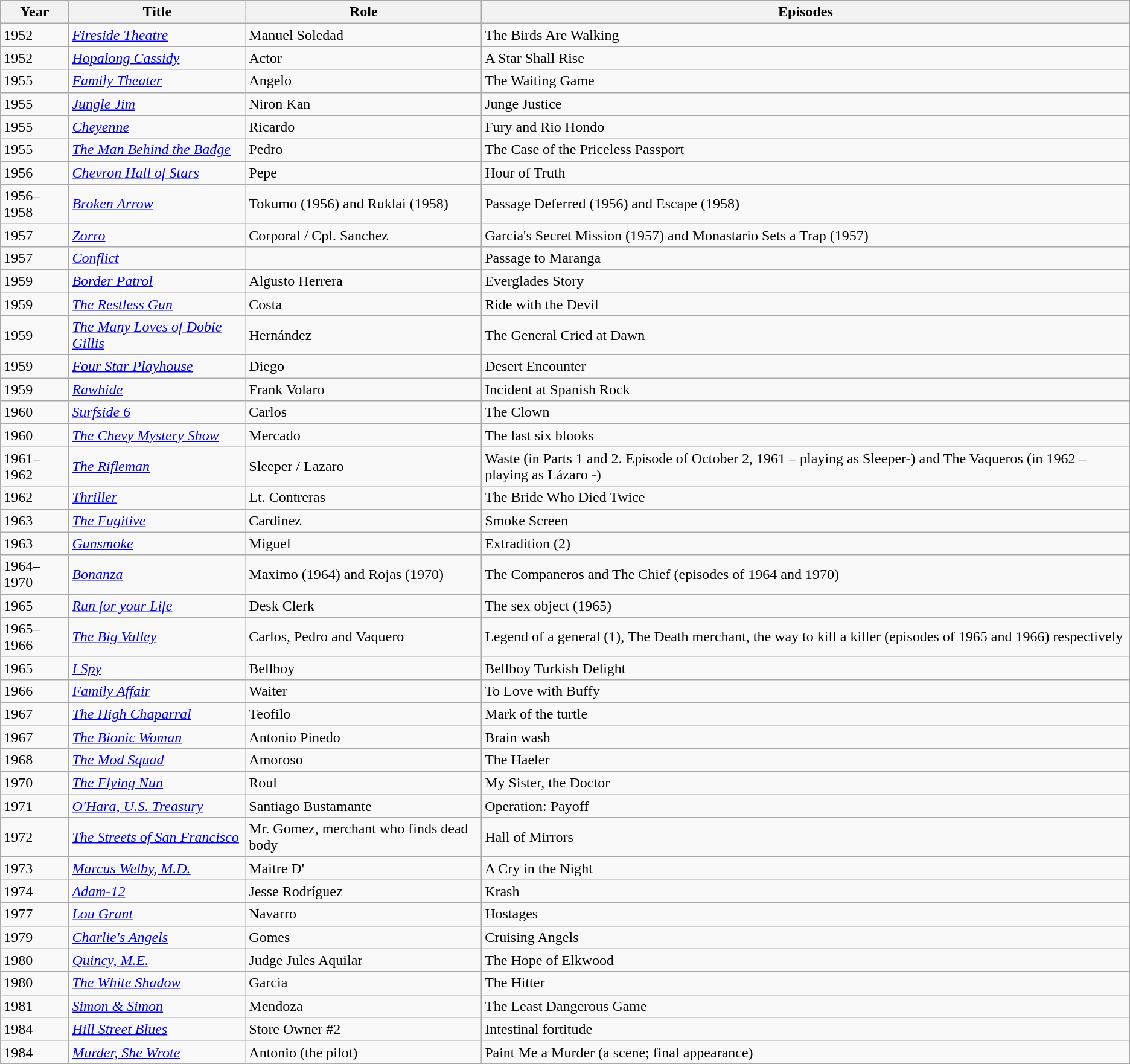<table class="wikitable sortable">
<tr>
<th>Year</th>
<th>Title</th>
<th>Role</th>
<th class="unsortable">Episodes</th>
</tr>
<tr>
<td>1952</td>
<td><em><a href='#'>Fireside Theatre</a></em></td>
<td>Manuel Soledad</td>
<td>The Birds Are Walking</td>
</tr>
<tr>
<td>1952</td>
<td><em><a href='#'>Hopalong Cassidy</a></em></td>
<td>Actor</td>
<td>A Star Shall Rise</td>
</tr>
<tr>
<td>1955</td>
<td><em><a href='#'>Family Theater</a></em> </td>
<td>Angelo</td>
<td>The Waiting Game</td>
</tr>
<tr>
<td>1955</td>
<td><em><a href='#'>Jungle Jim</a></em></td>
<td>Niron Kan</td>
<td>Junge Justice</td>
</tr>
<tr>
<td>1955</td>
<td><em><a href='#'>Cheyenne</a> </em></td>
<td>Ricardo</td>
<td>Fury and Rio Hondo</td>
</tr>
<tr>
<td>1955</td>
<td><em><a href='#'>The Man Behind the Badge</a></em></td>
<td>Pedro</td>
<td>The Case of the Priceless Passport</td>
</tr>
<tr>
<td>1956</td>
<td><em><a href='#'>Chevron Hall of Stars</a></em></td>
<td>Pepe</td>
<td>Hour of Truth</td>
</tr>
<tr>
<td>1956–1958</td>
<td><em><a href='#'>Broken Arrow</a></em></td>
<td>Tokumo (1956) and Ruklai (1958)</td>
<td>Passage Deferred (1956) and Escape (1958)</td>
</tr>
<tr>
<td>1957</td>
<td><em><a href='#'>Zorro</a></em></td>
<td>Corporal / Cpl. Sanchez</td>
<td>Garcia's Secret Mission (1957) and Monastario Sets a Trap (1957)</td>
</tr>
<tr>
<td>1957</td>
<td><em><a href='#'>Conflict</a></em></td>
<td></td>
<td>Passage to Maranga</td>
</tr>
<tr>
<td>1959</td>
<td><em><a href='#'>Border Patrol</a></em></td>
<td>Algusto Herrera</td>
<td>Everglades Story</td>
</tr>
<tr>
<td>1959</td>
<td><em><a href='#'>The Restless Gun</a></em></td>
<td>Costa</td>
<td>Ride with the Devil</td>
</tr>
<tr>
<td>1959</td>
<td><em><a href='#'>The Many Loves of Dobie Gillis</a></em></td>
<td>Hernández</td>
<td>The General Cried at Dawn</td>
</tr>
<tr>
<td>1959</td>
<td><em><a href='#'>Four Star Playhouse</a></em></td>
<td>Diego</td>
<td>Desert Encounter</td>
</tr>
<tr>
<td>1959</td>
<td><em><a href='#'>Rawhide</a></em></td>
<td>Frank Volaro</td>
<td>Incident at Spanish Rock</td>
</tr>
<tr>
<td>1960</td>
<td><em><a href='#'>Surfside 6</a></em></td>
<td>Carlos</td>
<td>The Clown</td>
</tr>
<tr>
<td>1960</td>
<td><em><a href='#'>The Chevy Mystery Show</a></em></td>
<td>Mercado</td>
<td>The last six blooks</td>
</tr>
<tr>
<td>1961–1962</td>
<td><em><a href='#'>The Rifleman</a></em></td>
<td>Sleeper / Lazaro</td>
<td>Waste (in Parts 1 and 2. Episode of October 2, 1961 – playing as Sleeper-)  and The Vaqueros (in 1962 – playing as  Lázaro -)</td>
</tr>
<tr>
<td>1962</td>
<td><em><a href='#'>Thriller</a></em></td>
<td>Lt. Contreras</td>
<td>The Bride Who Died Twice</td>
</tr>
<tr>
<td>1963</td>
<td><em><a href='#'>The Fugitive</a></em></td>
<td>Cardinez</td>
<td>Smoke Screen</td>
</tr>
<tr>
<td>1963</td>
<td><em><a href='#'>Gunsmoke</a></em></td>
<td>Miguel</td>
<td>Extradition (2)</td>
</tr>
<tr>
<td>1964–1970</td>
<td><em><a href='#'>Bonanza</a></em></td>
<td>Maximo (1964) and Rojas (1970)</td>
<td>The Companeros and The Chief (episodes of 1964 and 1970)</td>
</tr>
<tr>
<td>1965</td>
<td><em><a href='#'>Run for your Life</a></em></td>
<td>Desk Clerk</td>
<td>The sex object (1965)</td>
</tr>
<tr>
<td>1965–1966</td>
<td><em><a href='#'>The Big Valley</a></em></td>
<td>Carlos,  Pedro and Vaquero</td>
<td>Legend of a general (1), The Death merchant, the way to kill a killer (episodes of 1965 and 1966) respectively</td>
</tr>
<tr>
<td>1965</td>
<td><em><a href='#'>I Spy</a></em></td>
<td>Bellboy</td>
<td>Bellboy Turkish Delight</td>
</tr>
<tr>
<td>1966</td>
<td><em><a href='#'>Family Affair</a></em></td>
<td>Waiter</td>
<td>To Love with Buffy</td>
</tr>
<tr>
<td>1967</td>
<td><em><a href='#'>The High Chaparral</a></em></td>
<td>Teofilo</td>
<td>Mark of the turtle</td>
</tr>
<tr>
<td>1967</td>
<td><em><a href='#'>The Bionic Woman</a></em></td>
<td>Antonio Pinedo</td>
<td>Brain wash</td>
</tr>
<tr>
<td>1968</td>
<td><em><a href='#'>The Mod Squad</a></em></td>
<td>Amoroso</td>
<td>The Haeler</td>
</tr>
<tr>
<td>1970</td>
<td><em><a href='#'>The Flying Nun</a></em></td>
<td>Roul</td>
<td>My Sister, the Doctor</td>
</tr>
<tr>
<td>1971</td>
<td><em><a href='#'>O'Hara, U.S. Treasury</a></em></td>
<td>Santiago Bustamante</td>
<td>Operation: Payoff</td>
</tr>
<tr>
<td>1972</td>
<td><em><a href='#'>The Streets of San Francisco</a></em></td>
<td>Mr. Gomez, merchant who finds dead body</td>
<td>Hall of Mirrors</td>
</tr>
<tr>
<td>1973</td>
<td><em><a href='#'>Marcus Welby, M.D.</a></em></td>
<td>Maitre D'</td>
<td>A Cry in the Night</td>
</tr>
<tr>
<td>1974</td>
<td><em><a href='#'>Adam-12</a></em></td>
<td>Jesse Rodríguez</td>
<td>Krash</td>
</tr>
<tr>
<td>1977</td>
<td><em><a href='#'>Lou Grant</a></em></td>
<td>Navarro</td>
<td>Hostages</td>
</tr>
<tr>
<td>1979</td>
<td><em><a href='#'>Charlie's Angels</a></em></td>
<td>Gomes</td>
<td>Cruising Angels</td>
</tr>
<tr>
<td>1980</td>
<td><em><a href='#'>Quincy, M.E.</a></em></td>
<td>Judge Jules Aquilar</td>
<td>The Hope of Elkwood</td>
</tr>
<tr>
<td>1980</td>
<td><em><a href='#'>The White Shadow</a></em></td>
<td>Garcia</td>
<td>The Hitter</td>
</tr>
<tr>
<td>1981</td>
<td><em><a href='#'>Simon & Simon</a></em></td>
<td>Mendoza</td>
<td>The Least Dangerous Game</td>
</tr>
<tr>
<td>1984</td>
<td><em><a href='#'>Hill Street Blues</a></em></td>
<td>Store Owner #2</td>
<td>Intestinal fortitude</td>
</tr>
<tr>
<td>1984</td>
<td><em><a href='#'>Murder, She Wrote</a></em></td>
<td>Antonio (the pilot)</td>
<td>Paint Me a Murder (a scene; final appearance)</td>
</tr>
</table>
